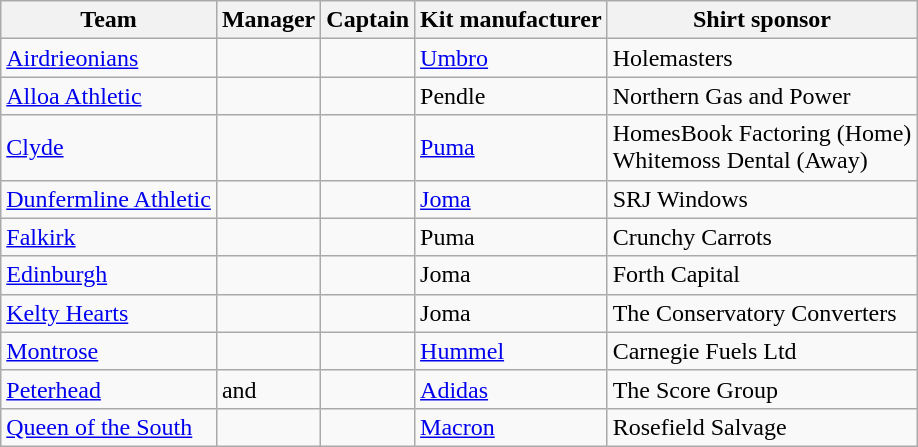<table class="wikitable sortable">
<tr>
<th>Team</th>
<th>Manager</th>
<th>Captain</th>
<th>Kit manufacturer</th>
<th>Shirt sponsor</th>
</tr>
<tr>
<td><a href='#'>Airdrieonians</a></td>
<td> </td>
<td> </td>
<td><a href='#'>Umbro</a></td>
<td>Holemasters</td>
</tr>
<tr>
<td><a href='#'>Alloa Athletic</a></td>
<td> </td>
<td> </td>
<td>Pendle</td>
<td>Northern Gas and Power</td>
</tr>
<tr>
<td><a href='#'>Clyde</a></td>
<td> </td>
<td> </td>
<td><a href='#'>Puma</a></td>
<td>HomesBook Factoring (Home)<br>Whitemoss Dental (Away)</td>
</tr>
<tr>
<td><a href='#'>Dunfermline Athletic</a></td>
<td> </td>
<td> </td>
<td><a href='#'>Joma</a></td>
<td>SRJ Windows</td>
</tr>
<tr>
<td><a href='#'>Falkirk</a></td>
<td> </td>
<td> </td>
<td>Puma</td>
<td>Crunchy Carrots</td>
</tr>
<tr>
<td><a href='#'>Edinburgh</a></td>
<td> </td>
<td> </td>
<td>Joma</td>
<td>Forth Capital</td>
</tr>
<tr>
<td><a href='#'>Kelty Hearts</a></td>
<td> </td>
<td> </td>
<td>Joma</td>
<td>The Conservatory Converters</td>
</tr>
<tr>
<td><a href='#'>Montrose</a></td>
<td> </td>
<td> </td>
<td><a href='#'>Hummel</a></td>
<td>Carnegie Fuels Ltd</td>
</tr>
<tr>
<td><a href='#'>Peterhead</a></td>
<td>  and  </td>
<td> </td>
<td><a href='#'>Adidas</a></td>
<td>The Score Group</td>
</tr>
<tr>
<td><a href='#'>Queen of the South</a></td>
<td> </td>
<td> </td>
<td><a href='#'>Macron</a></td>
<td>Rosefield Salvage</td>
</tr>
</table>
